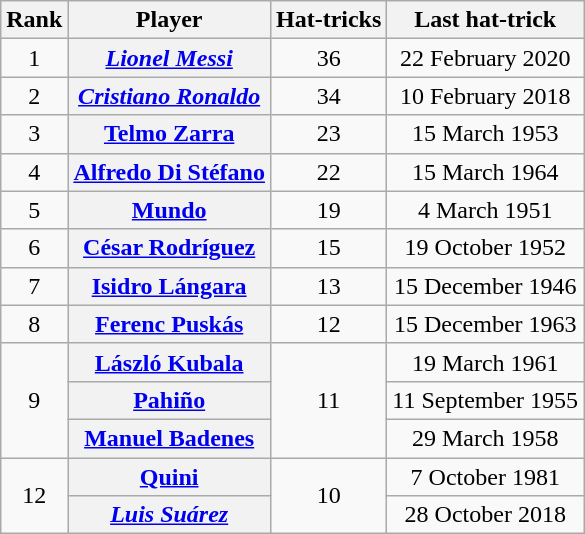<table class="wikitable plainrowheaders">
<tr>
<th scope="col">Rank</th>
<th scope="col">Player</th>
<th scope="col">Hat-tricks</th>
<th scope="col">Last hat-trick</th>
</tr>
<tr>
<td style="text-align:center;">1</td>
<th scope="row"> <em><a href='#'>Lionel Messi</a></em></th>
<td style="text-align:center;">36</td>
<td style="text-align:center;">22 February 2020</td>
</tr>
<tr>
<td style="text-align:center;">2</td>
<th scope="row"> <em><a href='#'>Cristiano Ronaldo</a></em></th>
<td style="text-align:center;">34</td>
<td style="text-align:center;">10 February 2018</td>
</tr>
<tr>
<td style="text-align:center;">3</td>
<th scope="row"> <a href='#'>Telmo Zarra</a></th>
<td style="text-align:center;">23</td>
<td style="text-align:center;">15 March 1953</td>
</tr>
<tr>
<td style="text-align:center;">4</td>
<th scope="row"> <a href='#'>Alfredo Di Stéfano</a></th>
<td style="text-align:center;">22</td>
<td style="text-align:center;">15 March 1964</td>
</tr>
<tr>
<td style="text-align:center;">5</td>
<th scope="row"> <a href='#'>Mundo</a></th>
<td style="text-align:center;">19</td>
<td style="text-align:center;">4 March 1951</td>
</tr>
<tr>
<td style="text-align:center;">6</td>
<th scope="row"> <a href='#'>César Rodríguez</a></th>
<td style="text-align:center;">15</td>
<td style="text-align:center;">19 October 1952</td>
</tr>
<tr>
<td style="text-align:center;">7</td>
<th scope="row"> <a href='#'>Isidro Lángara</a></th>
<td style="text-align:center;">13</td>
<td style="text-align:center;">15 December 1946</td>
</tr>
<tr>
<td style="text-align:center;">8</td>
<th scope="row"> <a href='#'>Ferenc Puskás</a></th>
<td style="text-align:center;">12</td>
<td style="text-align:center;">15 December 1963</td>
</tr>
<tr>
<td rowspan="3" style="text-align:center;">9</td>
<th scope="row"> <a href='#'>László Kubala</a></th>
<td rowspan="3" style="text-align:center;">11</td>
<td style="text-align:center;">19 March 1961</td>
</tr>
<tr>
<th scope="row"> <a href='#'>Pahiño</a></th>
<td style="text-align:center;">11 September 1955</td>
</tr>
<tr>
<th scope="row"> <a href='#'>Manuel Badenes</a></th>
<td style="text-align:center;">29 March 1958</td>
</tr>
<tr>
<td rowspan="2" style="text-align:center;">12</td>
<th scope="row"> <a href='#'>Quini</a></th>
<td rowspan="2" style="text-align:center;">10</td>
<td style="text-align:center;">7 October 1981</td>
</tr>
<tr>
<th scope="row"> <em><a href='#'>Luis Suárez</a></em></th>
<td style="text-align:center;">28 October 2018</td>
</tr>
</table>
